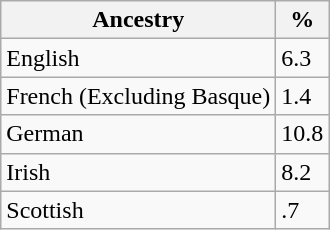<table class="wikitable">
<tr>
<th>Ancestry</th>
<th>%</th>
</tr>
<tr>
<td>English</td>
<td>6.3</td>
</tr>
<tr>
<td>French (Excluding Basque)</td>
<td>1.4</td>
</tr>
<tr>
<td>German</td>
<td>10.8</td>
</tr>
<tr>
<td>Irish</td>
<td>8.2</td>
</tr>
<tr>
<td>Scottish</td>
<td>.7</td>
</tr>
</table>
